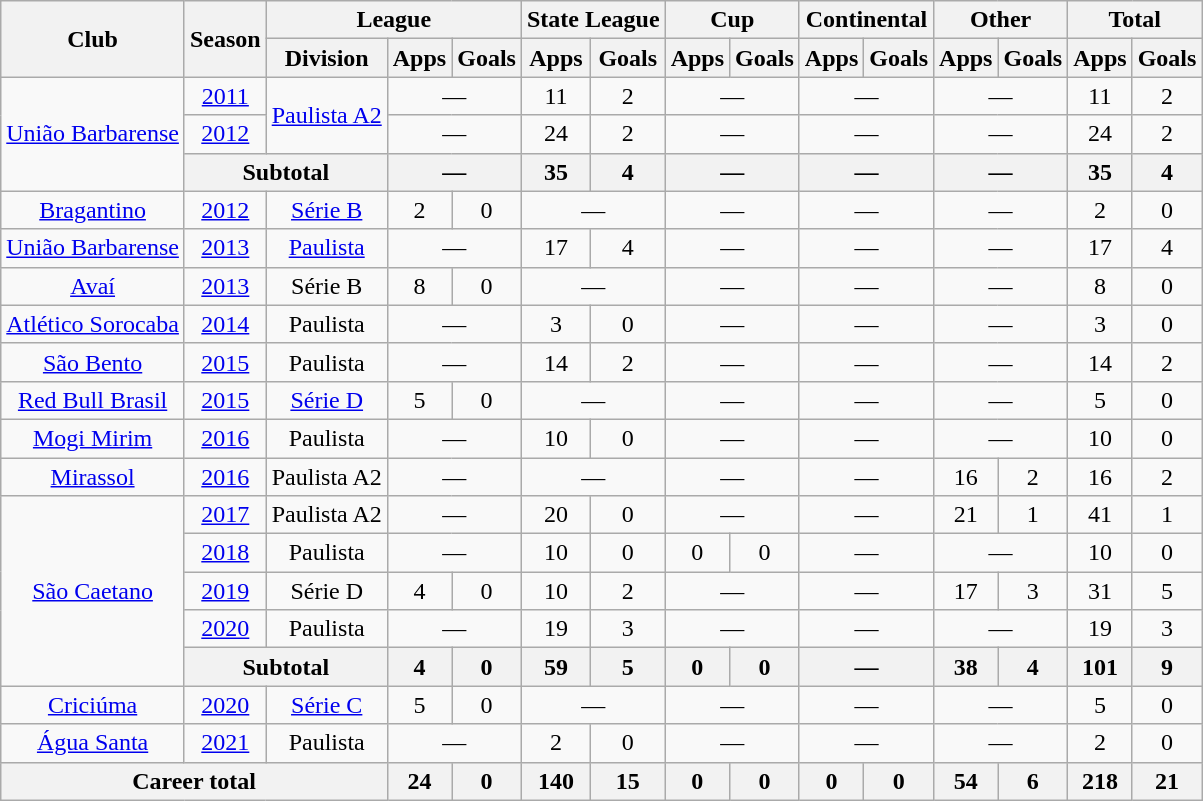<table class="wikitable" style="text-align: center;">
<tr>
<th rowspan="2">Club</th>
<th rowspan="2">Season</th>
<th colspan="3">League</th>
<th colspan="2">State League</th>
<th colspan="2">Cup</th>
<th colspan="2">Continental</th>
<th colspan="2">Other</th>
<th colspan="2">Total</th>
</tr>
<tr>
<th>Division</th>
<th>Apps</th>
<th>Goals</th>
<th>Apps</th>
<th>Goals</th>
<th>Apps</th>
<th>Goals</th>
<th>Apps</th>
<th>Goals</th>
<th>Apps</th>
<th>Goals</th>
<th>Apps</th>
<th>Goals</th>
</tr>
<tr>
<td rowspan=3 align="center"><a href='#'>União Barbarense</a></td>
<td><a href='#'>2011</a></td>
<td rowspan=2><a href='#'>Paulista A2</a></td>
<td colspan="2">—</td>
<td>11</td>
<td>2</td>
<td colspan="2">—</td>
<td colspan="2">—</td>
<td colspan="2">—</td>
<td>11</td>
<td>2</td>
</tr>
<tr>
<td><a href='#'>2012</a></td>
<td colspan="2">—</td>
<td>24</td>
<td>2</td>
<td colspan="2">—</td>
<td colspan="2">—</td>
<td colspan="2">—</td>
<td>24</td>
<td>2</td>
</tr>
<tr>
<th colspan="2">Subtotal</th>
<th colspan="2">—</th>
<th>35</th>
<th>4</th>
<th colspan="2">—</th>
<th colspan="2">—</th>
<th colspan="2">—</th>
<th>35</th>
<th>4</th>
</tr>
<tr>
<td align="center"><a href='#'>Bragantino</a></td>
<td><a href='#'>2012</a></td>
<td><a href='#'>Série B</a></td>
<td>2</td>
<td>0</td>
<td colspan="2">—</td>
<td colspan="2">—</td>
<td colspan="2">—</td>
<td colspan="2">—</td>
<td>2</td>
<td>0</td>
</tr>
<tr>
<td align="center"><a href='#'>União Barbarense</a></td>
<td><a href='#'>2013</a></td>
<td><a href='#'>Paulista</a></td>
<td colspan="2">—</td>
<td>17</td>
<td>4</td>
<td colspan="2">—</td>
<td colspan="2">—</td>
<td colspan="2">—</td>
<td>17</td>
<td>4</td>
</tr>
<tr>
<td align="center"><a href='#'>Avaí</a></td>
<td><a href='#'>2013</a></td>
<td>Série B</td>
<td>8</td>
<td>0</td>
<td colspan="2">—</td>
<td colspan="2">—</td>
<td colspan="2">—</td>
<td colspan="2">—</td>
<td>8</td>
<td>0</td>
</tr>
<tr>
<td align="center"><a href='#'>Atlético Sorocaba</a></td>
<td><a href='#'>2014</a></td>
<td>Paulista</td>
<td colspan="2">—</td>
<td>3</td>
<td>0</td>
<td colspan="2">—</td>
<td colspan="2">—</td>
<td colspan="2">—</td>
<td>3</td>
<td>0</td>
</tr>
<tr>
<td align="center"><a href='#'>São Bento</a></td>
<td><a href='#'>2015</a></td>
<td>Paulista</td>
<td colspan="2">—</td>
<td>14</td>
<td>2</td>
<td colspan="2">—</td>
<td colspan="2">—</td>
<td colspan="2">—</td>
<td>14</td>
<td>2</td>
</tr>
<tr>
<td align="center"><a href='#'>Red Bull Brasil</a></td>
<td><a href='#'>2015</a></td>
<td><a href='#'>Série D</a></td>
<td>5</td>
<td>0</td>
<td colspan="2">—</td>
<td colspan="2">—</td>
<td colspan="2">—</td>
<td colspan="2">—</td>
<td>5</td>
<td>0</td>
</tr>
<tr>
<td align="center"><a href='#'>Mogi Mirim</a></td>
<td><a href='#'>2016</a></td>
<td>Paulista</td>
<td colspan="2">—</td>
<td>10</td>
<td>0</td>
<td colspan="2">—</td>
<td colspan="2">—</td>
<td colspan="2">—</td>
<td>10</td>
<td>0</td>
</tr>
<tr>
<td align="center"><a href='#'>Mirassol</a></td>
<td><a href='#'>2016</a></td>
<td>Paulista A2</td>
<td colspan="2">—</td>
<td colspan="2">—</td>
<td colspan="2">—</td>
<td colspan="2">—</td>
<td>16</td>
<td>2</td>
<td>16</td>
<td>2</td>
</tr>
<tr>
<td rowspan=5 align="center"><a href='#'>São Caetano</a></td>
<td><a href='#'>2017</a></td>
<td>Paulista A2</td>
<td colspan="2">—</td>
<td>20</td>
<td>0</td>
<td colspan="2">—</td>
<td colspan="2">—</td>
<td>21</td>
<td>1</td>
<td>41</td>
<td>1</td>
</tr>
<tr>
<td><a href='#'>2018</a></td>
<td>Paulista</td>
<td colspan="2">—</td>
<td>10</td>
<td>0</td>
<td>0</td>
<td>0</td>
<td colspan="2">—</td>
<td colspan="2">—</td>
<td>10</td>
<td>0</td>
</tr>
<tr>
<td><a href='#'>2019</a></td>
<td>Série D</td>
<td>4</td>
<td>0</td>
<td>10</td>
<td>2</td>
<td colspan="2">—</td>
<td colspan="2">—</td>
<td>17</td>
<td>3</td>
<td>31</td>
<td>5</td>
</tr>
<tr>
<td><a href='#'>2020</a></td>
<td>Paulista</td>
<td colspan="2">—</td>
<td>19</td>
<td>3</td>
<td colspan="2">—</td>
<td colspan="2">—</td>
<td colspan="2">—</td>
<td>19</td>
<td>3</td>
</tr>
<tr>
<th colspan="2">Subtotal</th>
<th>4</th>
<th>0</th>
<th>59</th>
<th>5</th>
<th>0</th>
<th>0</th>
<th colspan="2">—</th>
<th>38</th>
<th>4</th>
<th>101</th>
<th>9</th>
</tr>
<tr>
<td><a href='#'>Criciúma</a></td>
<td><a href='#'>2020</a></td>
<td><a href='#'>Série C</a></td>
<td>5</td>
<td>0</td>
<td colspan="2">—</td>
<td colspan="2">—</td>
<td colspan="2">—</td>
<td colspan="2">—</td>
<td>5</td>
<td>0</td>
</tr>
<tr>
<td><a href='#'>Água Santa</a></td>
<td><a href='#'>2021</a></td>
<td>Paulista</td>
<td colspan="2">—</td>
<td>2</td>
<td>0</td>
<td colspan="2">—</td>
<td colspan="2">—</td>
<td colspan="2">—</td>
<td>2</td>
<td>0</td>
</tr>
<tr>
<th colspan="3"><strong>Career total</strong></th>
<th>24</th>
<th>0</th>
<th>140</th>
<th>15</th>
<th>0</th>
<th>0</th>
<th>0</th>
<th>0</th>
<th>54</th>
<th>6</th>
<th>218</th>
<th>21</th>
</tr>
</table>
